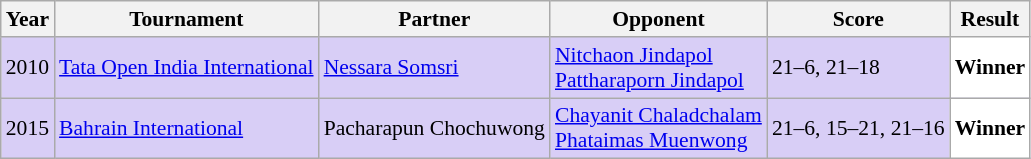<table class="sortable wikitable" style="font-size: 90%;">
<tr>
<th>Year</th>
<th>Tournament</th>
<th>Partner</th>
<th>Opponent</th>
<th>Score</th>
<th>Result</th>
</tr>
<tr style="background:#D8CEF6">
<td align="center">2010</td>
<td align="left"><a href='#'>Tata Open India International</a></td>
<td align="left"> <a href='#'>Nessara Somsri</a></td>
<td align="left"> <a href='#'>Nitchaon Jindapol</a> <br>  <a href='#'>Pattharaporn Jindapol</a></td>
<td align="left">21–6, 21–18</td>
<td style="text-align:left; background:white"> <strong>Winner</strong></td>
</tr>
<tr style="background:#D8CEF6">
<td align="center">2015</td>
<td align="left"><a href='#'>Bahrain International</a></td>
<td align="left"> Pacharapun Chochuwong</td>
<td align="left"> <a href='#'>Chayanit Chaladchalam</a> <br>  <a href='#'>Phataimas Muenwong</a></td>
<td align="left">21–6, 15–21, 21–16</td>
<td style="text-align:left; background:white"> <strong>Winner</strong></td>
</tr>
</table>
